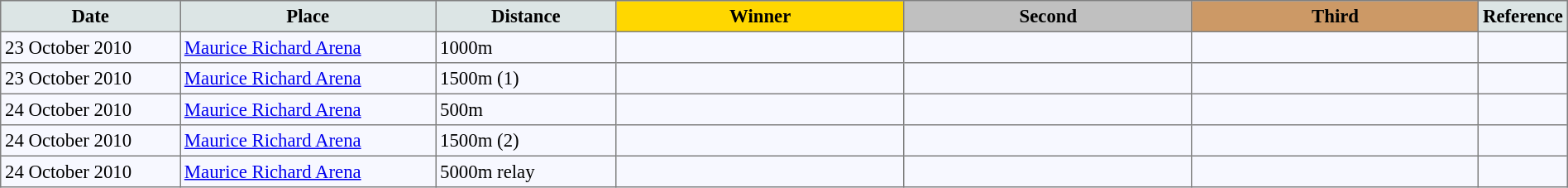<table bgcolor="#f7f8ff" cellpadding="3" cellspacing="0" border="1" style="font-size: 95%; border: gray solid 1px; border-collapse: collapse;">
<tr bgcolor="#CCCCCC">
<td align="center" bgcolor="#DCE5E5" width="150"><strong>Date</strong></td>
<td align="center" bgcolor="#DCE5E5" width="220"><strong>Place</strong></td>
<td align="center" bgcolor="#DCE5E5" width="150"><strong>Distance</strong></td>
<td align="center" bgcolor="gold" width="250"><strong>Winner</strong></td>
<td align="center" bgcolor="silver" width="250"><strong>Second</strong></td>
<td align="center" bgcolor="CC9966" width="250"><strong>Third</strong></td>
<td align="center" bgcolor="#DCE5E5" width="30"><strong>Reference</strong></td>
</tr>
<tr align="left">
<td>23 October 2010</td>
<td><a href='#'>Maurice Richard Arena</a></td>
<td>1000m</td>
<td></td>
<td></td>
<td></td>
<td></td>
</tr>
<tr align="left">
<td>23 October 2010</td>
<td><a href='#'>Maurice Richard Arena</a></td>
<td>1500m (1)</td>
<td></td>
<td></td>
<td></td>
<td></td>
</tr>
<tr align="left">
<td>24 October 2010</td>
<td><a href='#'>Maurice Richard Arena</a></td>
<td>500m</td>
<td></td>
<td></td>
<td></td>
<td></td>
</tr>
<tr align="left">
<td>24 October 2010</td>
<td><a href='#'>Maurice Richard Arena</a></td>
<td>1500m (2)</td>
<td></td>
<td></td>
<td></td>
<td></td>
</tr>
<tr align="left">
<td>24 October 2010</td>
<td><a href='#'>Maurice Richard Arena</a></td>
<td>5000m relay</td>
<td></td>
<td></td>
<td></td>
<td></td>
</tr>
</table>
